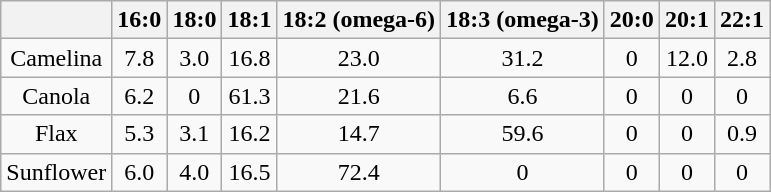<table class="wikitable alternance centre" style="text-align:center; ???:width=80%;">
<tr>
<th></th>
<th>16:0</th>
<th>18:0</th>
<th>18:1</th>
<th>18:2 (omega-6)</th>
<th>18:3 (omega-3)</th>
<th>20:0</th>
<th>20:1</th>
<th>22:1</th>
</tr>
<tr>
<td>Camelina</td>
<td>7.8</td>
<td>3.0</td>
<td>16.8</td>
<td>23.0</td>
<td>31.2</td>
<td>0</td>
<td>12.0</td>
<td>2.8</td>
</tr>
<tr>
<td>Canola</td>
<td>6.2</td>
<td>0</td>
<td>61.3</td>
<td>21.6</td>
<td>6.6</td>
<td>0</td>
<td>0</td>
<td>0</td>
</tr>
<tr>
<td>Flax</td>
<td>5.3</td>
<td>3.1</td>
<td>16.2</td>
<td>14.7</td>
<td>59.6</td>
<td>0</td>
<td>0</td>
<td>0.9</td>
</tr>
<tr>
<td>Sunflower</td>
<td>6.0</td>
<td>4.0</td>
<td>16.5</td>
<td>72.4</td>
<td>0</td>
<td>0</td>
<td>0</td>
<td>0</td>
</tr>
</table>
